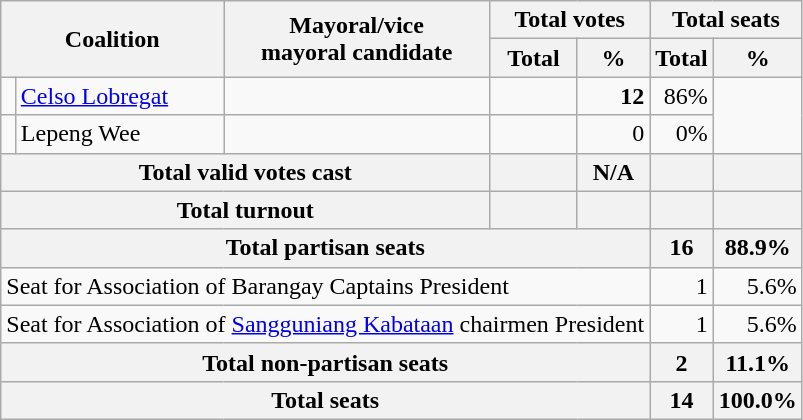<table class=wikitable style="text-align:right">
<tr>
<th rowspan=2 colspan=2>Coalition</th>
<th rowspan=2>Mayoral/vice<br>mayoral candidate</th>
<th colspan=2>Total votes</th>
<th colspan=2>Total seats</th>
</tr>
<tr>
<th>Total</th>
<th>%</th>
<th>Total</th>
<th>%</th>
</tr>
<tr>
<td></td>
<td align=left><a href='#'>Celso Lobregat</a></td>
<td></td>
<td></td>
<td><strong>12</strong></td>
<td>86%</td>
</tr>
<tr>
<td></td>
<td align=left>Lepeng Wee</td>
<td></td>
<td></td>
<td>0</td>
<td>0%</td>
</tr>
<tr>
<th align=left colspan=3>Total valid votes cast</th>
<th></th>
<th>N/A</th>
<th></th>
<th></th>
</tr>
<tr>
<th align=left colspan=3>Total turnout</th>
<th></th>
<th></th>
<th></th>
<th></th>
</tr>
<tr>
<th align=left colspan=5>Total partisan seats</th>
<th>16</th>
<th>88.9%</th>
</tr>
<tr>
<td align=left colspan=5>Seat for Association of Barangay Captains President</td>
<td>1</td>
<td>5.6%</td>
</tr>
<tr>
<td align=left colspan=5>Seat for Association of <a href='#'>Sangguniang Kabataan</a> chairmen President</td>
<td>1</td>
<td>5.6%</td>
</tr>
<tr>
<th align=left colspan=5>Total non-partisan seats</th>
<th>2</th>
<th>11.1%</th>
</tr>
<tr>
<th colspan=5>Total seats</th>
<th>14</th>
<th>100.0%</th>
</tr>
</table>
